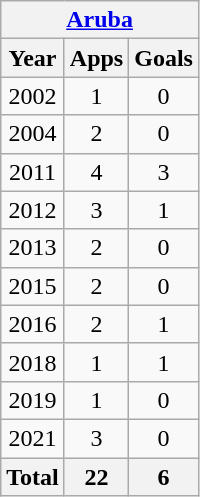<table class="wikitable" style="text-align:center">
<tr>
<th colspan=3><a href='#'>Aruba</a></th>
</tr>
<tr>
<th>Year</th>
<th>Apps</th>
<th>Goals</th>
</tr>
<tr>
<td>2002</td>
<td>1</td>
<td>0</td>
</tr>
<tr>
<td>2004</td>
<td>2</td>
<td>0</td>
</tr>
<tr>
<td>2011</td>
<td>4</td>
<td>3</td>
</tr>
<tr>
<td>2012</td>
<td>3</td>
<td>1</td>
</tr>
<tr>
<td>2013</td>
<td>2</td>
<td>0</td>
</tr>
<tr>
<td>2015</td>
<td>2</td>
<td>0</td>
</tr>
<tr>
<td>2016</td>
<td>2</td>
<td>1</td>
</tr>
<tr>
<td>2018</td>
<td>1</td>
<td>1</td>
</tr>
<tr>
<td>2019</td>
<td>1</td>
<td>0</td>
</tr>
<tr>
<td>2021</td>
<td>3</td>
<td>0</td>
</tr>
<tr>
<th>Total</th>
<th>22</th>
<th>6</th>
</tr>
</table>
